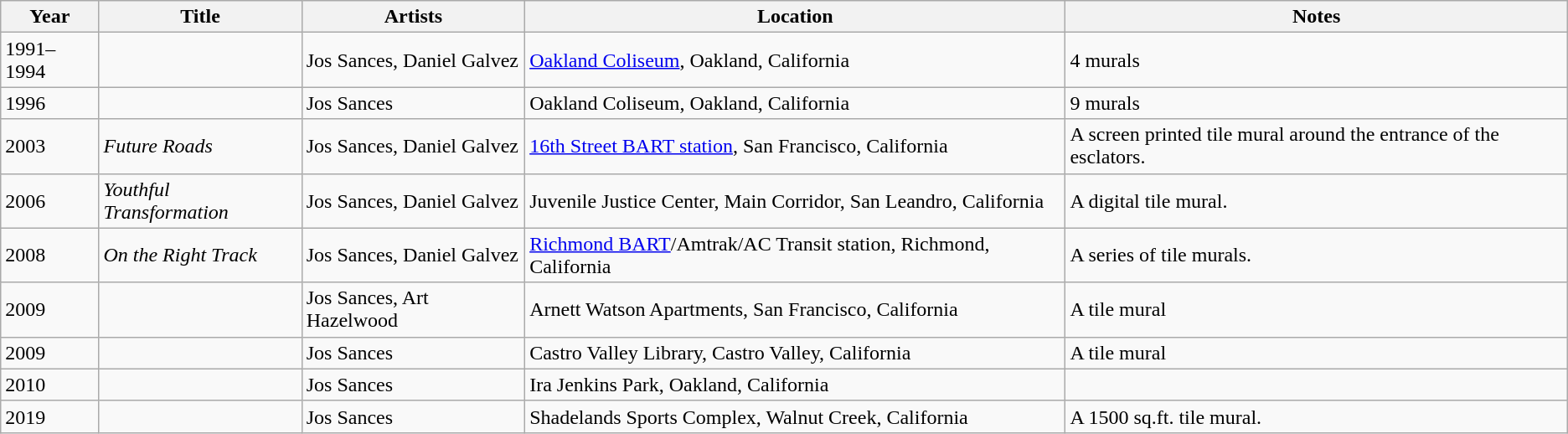<table class="wikitable sortable">
<tr>
<th>Year</th>
<th>Title</th>
<th>Artists</th>
<th>Location</th>
<th>Notes</th>
</tr>
<tr>
<td>1991–1994</td>
<td></td>
<td>Jos Sances, Daniel Galvez</td>
<td><a href='#'>Oakland Coliseum</a>, Oakland, California</td>
<td>4 murals</td>
</tr>
<tr>
<td>1996</td>
<td></td>
<td>Jos Sances</td>
<td>Oakland Coliseum, Oakland, California</td>
<td>9 murals</td>
</tr>
<tr>
<td>2003</td>
<td><em>Future Roads</em></td>
<td>Jos Sances, Daniel Galvez</td>
<td><a href='#'>16th Street BART station</a>, San Francisco, California</td>
<td>A screen printed tile mural around the entrance of the esclators.</td>
</tr>
<tr>
<td>2006</td>
<td><em>Youthful Transformation</em></td>
<td>Jos Sances, Daniel Galvez</td>
<td>Juvenile Justice Center, Main Corridor, San Leandro, California</td>
<td>A digital tile mural.</td>
</tr>
<tr>
<td>2008</td>
<td><em>On the Right Track</em></td>
<td>Jos Sances, Daniel Galvez</td>
<td><a href='#'>Richmond BART</a>/Amtrak/AC Transit station, Richmond, California</td>
<td>A series of tile murals.</td>
</tr>
<tr>
<td>2009</td>
<td></td>
<td>Jos Sances, Art Hazelwood</td>
<td>Arnett Watson Apartments, San Francisco, California</td>
<td>A tile mural</td>
</tr>
<tr>
<td>2009</td>
<td></td>
<td>Jos Sances</td>
<td>Castro Valley Library, Castro Valley, California</td>
<td>A tile mural</td>
</tr>
<tr>
<td>2010</td>
<td></td>
<td>Jos Sances</td>
<td>Ira Jenkins Park, Oakland, California</td>
<td></td>
</tr>
<tr>
<td>2019</td>
<td></td>
<td>Jos Sances</td>
<td>Shadelands Sports Complex, Walnut Creek, California</td>
<td>A 1500 sq.ft. tile mural.</td>
</tr>
</table>
